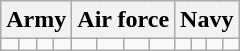<table class="wikitable">
<tr>
<th colspan=4>Army</th>
<th colspan=4>Air force</th>
<th colspan=4>Navy</th>
</tr>
<tr align=center>
<td></td>
<td></td>
<td></td>
<td></td>
<td></td>
<td></td>
<td></td>
<td></td>
<td></td>
<td></td>
<td></td>
<td></td>
</tr>
</table>
